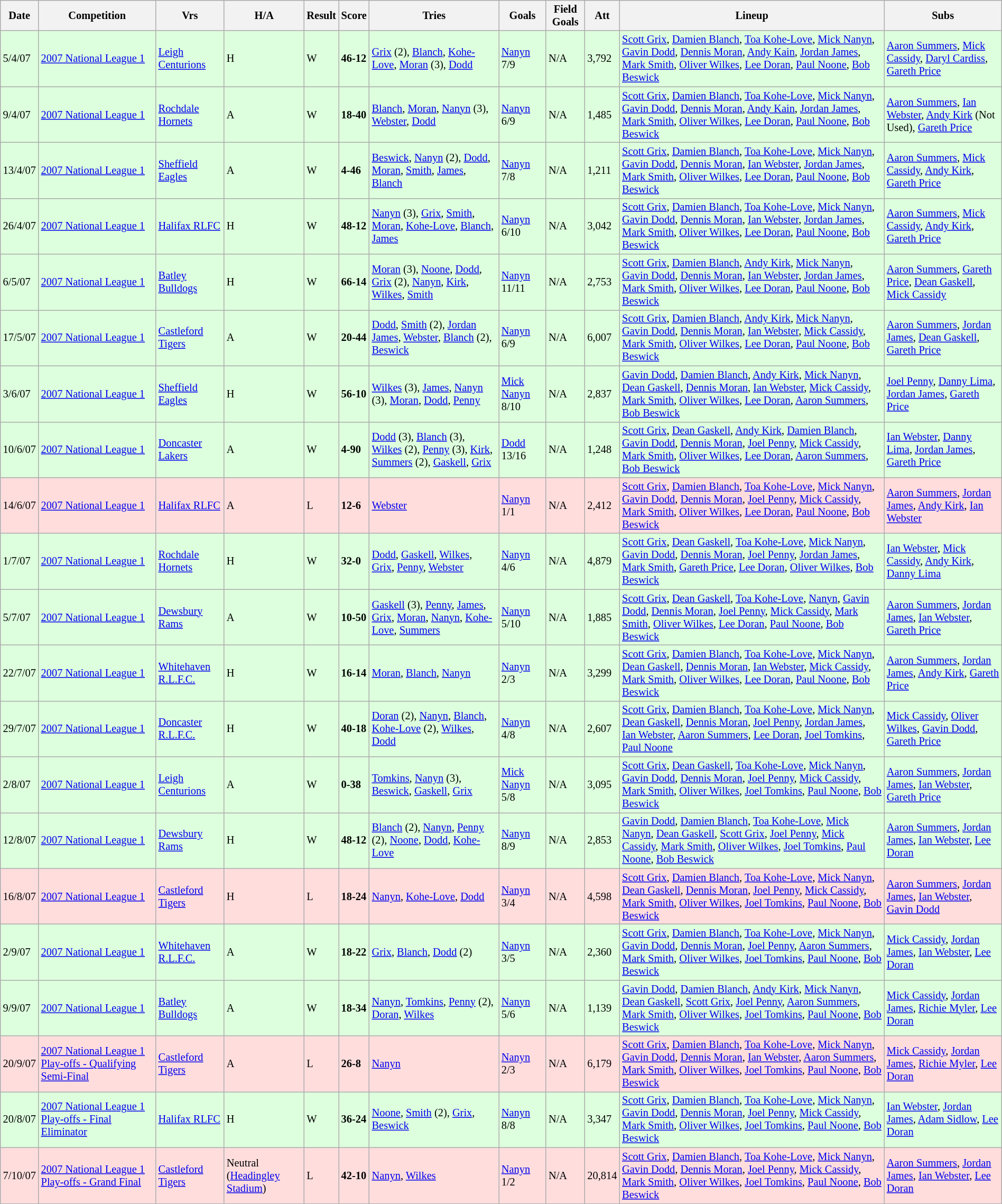<table class="wikitable" style="font-size:85%;" width="100%">
<tr>
<th>Date</th>
<th>Competition</th>
<th>Vrs</th>
<th>H/A</th>
<th>Result</th>
<th>Score</th>
<th>Tries</th>
<th>Goals</th>
<th>Field Goals</th>
<th>Att</th>
<th>Lineup</th>
<th>Subs</th>
</tr>
<tr style="background:#ddffdd;" width=20 | >
<td>5/4/07</td>
<td><a href='#'>2007 National League 1</a></td>
<td><a href='#'>Leigh Centurions</a></td>
<td>H</td>
<td>W</td>
<td><strong>46-12</strong></td>
<td><a href='#'>Grix</a> (2), <a href='#'>Blanch</a>, <a href='#'>Kohe-Love</a>, <a href='#'>Moran</a> (3), <a href='#'>Dodd</a></td>
<td><a href='#'>Nanyn</a> 7/9</td>
<td>N/A</td>
<td>3,792</td>
<td><a href='#'>Scott Grix</a>, <a href='#'>Damien Blanch</a>, <a href='#'>Toa Kohe-Love</a>, <a href='#'>Mick Nanyn</a>, <a href='#'>Gavin Dodd</a>, <a href='#'>Dennis Moran</a>, <a href='#'>Andy Kain</a>, <a href='#'>Jordan James</a>, <a href='#'>Mark Smith</a>, <a href='#'>Oliver Wilkes</a>, <a href='#'>Lee Doran</a>, <a href='#'>Paul Noone</a>, <a href='#'>Bob Beswick</a></td>
<td><a href='#'>Aaron Summers</a>, <a href='#'>Mick Cassidy</a>, <a href='#'>Daryl Cardiss</a>, <a href='#'>Gareth Price</a></td>
</tr>
<tr style="background:#ddffdd;" width=20 | >
<td>9/4/07</td>
<td><a href='#'>2007 National League 1</a></td>
<td><a href='#'>Rochdale Hornets</a></td>
<td>A</td>
<td>W</td>
<td><strong>18-40</strong></td>
<td><a href='#'>Blanch</a>, <a href='#'>Moran</a>, <a href='#'>Nanyn</a> (3), <a href='#'>Webster</a>, <a href='#'>Dodd</a></td>
<td><a href='#'>Nanyn</a> 6/9</td>
<td>N/A</td>
<td>1,485</td>
<td><a href='#'>Scott Grix</a>, <a href='#'>Damien Blanch</a>, <a href='#'>Toa Kohe-Love</a>, <a href='#'>Mick Nanyn</a>, <a href='#'>Gavin Dodd</a>, <a href='#'>Dennis Moran</a>, <a href='#'>Andy Kain</a>, <a href='#'>Jordan James</a>, <a href='#'>Mark Smith</a>, <a href='#'>Oliver Wilkes</a>, <a href='#'>Lee Doran</a>, <a href='#'>Paul Noone</a>, <a href='#'>Bob Beswick</a></td>
<td><a href='#'>Aaron Summers</a>, <a href='#'>Ian Webster</a>, <a href='#'>Andy Kirk</a> (Not Used), <a href='#'>Gareth Price</a></td>
</tr>
<tr style="background:#ddffdd;" width=20 | >
<td>13/4/07</td>
<td><a href='#'>2007 National League 1</a></td>
<td><a href='#'>Sheffield Eagles</a></td>
<td>A</td>
<td>W</td>
<td><strong>4-46</strong></td>
<td><a href='#'>Beswick</a>, <a href='#'>Nanyn</a> (2), <a href='#'>Dodd</a>, <a href='#'>Moran</a>, <a href='#'>Smith</a>, <a href='#'>James</a>, <a href='#'>Blanch</a></td>
<td><a href='#'>Nanyn</a> 7/8</td>
<td>N/A</td>
<td>1,211</td>
<td><a href='#'>Scott Grix</a>, <a href='#'>Damien Blanch</a>, <a href='#'>Toa Kohe-Love</a>, <a href='#'>Mick Nanyn</a>, <a href='#'>Gavin Dodd</a>, <a href='#'>Dennis Moran</a>, <a href='#'>Ian Webster</a>, <a href='#'>Jordan James</a>, <a href='#'>Mark Smith</a>, <a href='#'>Oliver Wilkes</a>, <a href='#'>Lee Doran</a>, <a href='#'>Paul Noone</a>, <a href='#'>Bob Beswick</a></td>
<td><a href='#'>Aaron Summers</a>, <a href='#'>Mick Cassidy</a>, <a href='#'>Andy Kirk</a>, <a href='#'>Gareth Price</a></td>
</tr>
<tr style="background:#ddffdd;" width=20 | >
<td>26/4/07</td>
<td><a href='#'>2007 National League 1</a></td>
<td><a href='#'>Halifax RLFC</a></td>
<td>H</td>
<td>W</td>
<td><strong>48-12</strong></td>
<td><a href='#'>Nanyn</a> (3), <a href='#'>Grix</a>, <a href='#'>Smith</a>, <a href='#'>Moran</a>, <a href='#'>Kohe-Love</a>, <a href='#'>Blanch</a>, <a href='#'>James</a></td>
<td><a href='#'>Nanyn</a> 6/10</td>
<td>N/A</td>
<td>3,042</td>
<td><a href='#'>Scott Grix</a>, <a href='#'>Damien Blanch</a>, <a href='#'>Toa Kohe-Love</a>, <a href='#'>Mick Nanyn</a>, <a href='#'>Gavin Dodd</a>, <a href='#'>Dennis Moran</a>, <a href='#'>Ian Webster</a>, <a href='#'>Jordan James</a>, <a href='#'>Mark Smith</a>, <a href='#'>Oliver Wilkes</a>, <a href='#'>Lee Doran</a>, <a href='#'>Paul Noone</a>, <a href='#'>Bob Beswick</a></td>
<td><a href='#'>Aaron Summers</a>, <a href='#'>Mick Cassidy</a>, <a href='#'>Andy Kirk</a>, <a href='#'>Gareth Price</a></td>
</tr>
<tr style="background:#ddffdd;" width=20 | >
<td>6/5/07</td>
<td><a href='#'>2007 National League 1</a></td>
<td><a href='#'>Batley Bulldogs</a></td>
<td>H</td>
<td>W</td>
<td><strong>66-14</strong></td>
<td><a href='#'>Moran</a> (3), <a href='#'>Noone</a>, <a href='#'>Dodd</a>, <a href='#'>Grix</a> (2), <a href='#'>Nanyn</a>, <a href='#'>Kirk</a>, <a href='#'>Wilkes</a>, <a href='#'>Smith</a></td>
<td><a href='#'>Nanyn</a> 11/11</td>
<td>N/A</td>
<td>2,753</td>
<td><a href='#'>Scott Grix</a>, <a href='#'>Damien Blanch</a>, <a href='#'>Andy Kirk</a>, <a href='#'>Mick Nanyn</a>, <a href='#'>Gavin Dodd</a>, <a href='#'>Dennis Moran</a>, <a href='#'>Ian Webster</a>, <a href='#'>Jordan James</a>, <a href='#'>Mark Smith</a>, <a href='#'>Oliver Wilkes</a>, <a href='#'>Lee Doran</a>, <a href='#'>Paul Noone</a>, <a href='#'>Bob Beswick</a></td>
<td><a href='#'>Aaron Summers</a>, <a href='#'>Gareth Price</a>, <a href='#'>Dean Gaskell</a>, <a href='#'>Mick Cassidy</a></td>
</tr>
<tr style="background:#ddffdd;" width=20 | >
<td>17/5/07</td>
<td><a href='#'>2007 National League 1</a></td>
<td><a href='#'>Castleford Tigers</a></td>
<td>A</td>
<td>W</td>
<td><strong>20-44</strong></td>
<td><a href='#'>Dodd</a>, <a href='#'>Smith</a> (2), <a href='#'>Jordan James</a>, <a href='#'>Webster</a>, <a href='#'>Blanch</a> (2), <a href='#'>Beswick</a></td>
<td><a href='#'>Nanyn</a> 6/9</td>
<td>N/A</td>
<td>6,007</td>
<td><a href='#'>Scott Grix</a>, <a href='#'>Damien Blanch</a>, <a href='#'>Andy Kirk</a>, <a href='#'>Mick Nanyn</a>, <a href='#'>Gavin Dodd</a>, <a href='#'>Dennis Moran</a>, <a href='#'>Ian Webster</a>, <a href='#'>Mick Cassidy</a>, <a href='#'>Mark Smith</a>, <a href='#'>Oliver Wilkes</a>, <a href='#'>Lee Doran</a>, <a href='#'>Paul Noone</a>, <a href='#'>Bob Beswick</a></td>
<td><a href='#'>Aaron Summers</a>, <a href='#'>Jordan James</a>, <a href='#'>Dean Gaskell</a>, <a href='#'>Gareth Price</a></td>
</tr>
<tr style="background:#ddffdd;" width=20 | >
<td>3/6/07</td>
<td><a href='#'>2007 National League 1</a></td>
<td><a href='#'>Sheffield Eagles</a></td>
<td>H</td>
<td>W</td>
<td><strong>56-10</strong></td>
<td><a href='#'>Wilkes</a> (3), <a href='#'>James</a>, <a href='#'>Nanyn</a> (3), <a href='#'>Moran</a>, <a href='#'>Dodd</a>, <a href='#'>Penny</a></td>
<td><a href='#'>Mick Nanyn</a> 8/10</td>
<td>N/A</td>
<td>2,837</td>
<td><a href='#'>Gavin Dodd</a>, <a href='#'>Damien Blanch</a>, <a href='#'>Andy Kirk</a>, <a href='#'>Mick Nanyn</a>, <a href='#'>Dean Gaskell</a>, <a href='#'>Dennis Moran</a>, <a href='#'>Ian Webster</a>, <a href='#'>Mick Cassidy</a>, <a href='#'>Mark Smith</a>, <a href='#'>Oliver Wilkes</a>, <a href='#'>Lee Doran</a>, <a href='#'>Aaron Summers</a>, <a href='#'>Bob Beswick</a></td>
<td><a href='#'>Joel Penny</a>, <a href='#'>Danny Lima</a>, <a href='#'>Jordan James</a>, <a href='#'>Gareth Price</a></td>
</tr>
<tr style="background:#ddffdd;" width=20 | >
<td>10/6/07</td>
<td><a href='#'>2007 National League 1</a></td>
<td><a href='#'>Doncaster Lakers</a></td>
<td>A</td>
<td>W</td>
<td><strong>4-90</strong></td>
<td><a href='#'>Dodd</a> (3), <a href='#'>Blanch</a> (3), <a href='#'>Wilkes</a> (2), <a href='#'>Penny</a> (3), <a href='#'>Kirk</a>, <a href='#'>Summers</a> (2), <a href='#'>Gaskell</a>, <a href='#'>Grix</a></td>
<td><a href='#'>Dodd</a> 13/16</td>
<td>N/A</td>
<td>1,248</td>
<td><a href='#'>Scott Grix</a>, <a href='#'>Dean Gaskell</a>, <a href='#'>Andy Kirk</a>, <a href='#'>Damien Blanch</a>, <a href='#'>Gavin Dodd</a>, <a href='#'>Dennis Moran</a>, <a href='#'>Joel Penny</a>, <a href='#'>Mick Cassidy</a>, <a href='#'>Mark Smith</a>, <a href='#'>Oliver Wilkes</a>, <a href='#'>Lee Doran</a>, <a href='#'>Aaron Summers</a>, <a href='#'>Bob Beswick</a></td>
<td><a href='#'>Ian Webster</a>, <a href='#'>Danny Lima</a>, <a href='#'>Jordan James</a>, <a href='#'>Gareth Price</a></td>
</tr>
<tr style="background:#ffdddd;" width=20 | >
<td>14/6/07</td>
<td><a href='#'>2007 National League 1</a></td>
<td><a href='#'>Halifax RLFC</a></td>
<td>A</td>
<td>L</td>
<td><strong>12-6</strong></td>
<td><a href='#'>Webster</a></td>
<td><a href='#'>Nanyn</a> 1/1</td>
<td>N/A</td>
<td>2,412</td>
<td><a href='#'>Scott Grix</a>, <a href='#'>Damien Blanch</a>, <a href='#'>Toa Kohe-Love</a>, <a href='#'>Mick Nanyn</a>, <a href='#'>Gavin Dodd</a>, <a href='#'>Dennis Moran</a>, <a href='#'>Joel Penny</a>, <a href='#'>Mick Cassidy</a>, <a href='#'>Mark Smith</a>, <a href='#'>Oliver Wilkes</a>, <a href='#'>Lee Doran</a>, <a href='#'>Paul Noone</a>, <a href='#'>Bob Beswick</a></td>
<td><a href='#'>Aaron Summers</a>, <a href='#'>Jordan James</a>, <a href='#'>Andy Kirk</a>, <a href='#'>Ian Webster</a></td>
</tr>
<tr style="background:#ddffdd;" width=20 | >
<td>1/7/07</td>
<td><a href='#'>2007 National League 1</a></td>
<td><a href='#'>Rochdale Hornets</a></td>
<td>H</td>
<td>W</td>
<td><strong>32-0</strong></td>
<td><a href='#'>Dodd</a>, <a href='#'>Gaskell</a>, <a href='#'>Wilkes</a>, <a href='#'>Grix</a>, <a href='#'>Penny</a>, <a href='#'>Webster</a></td>
<td><a href='#'>Nanyn</a> 4/6</td>
<td>N/A</td>
<td>4,879</td>
<td><a href='#'>Scott Grix</a>, <a href='#'>Dean Gaskell</a>, <a href='#'>Toa Kohe-Love</a>, <a href='#'>Mick Nanyn</a>, <a href='#'>Gavin Dodd</a>, <a href='#'>Dennis Moran</a>, <a href='#'>Joel Penny</a>, <a href='#'>Jordan James</a>, <a href='#'>Mark Smith</a>, <a href='#'>Gareth Price</a>, <a href='#'>Lee Doran</a>, <a href='#'>Oliver Wilkes</a>, <a href='#'>Bob Beswick</a></td>
<td><a href='#'>Ian Webster</a>, <a href='#'>Mick Cassidy</a>, <a href='#'>Andy Kirk</a>, <a href='#'>Danny Lima</a></td>
</tr>
<tr style="background:#ddffdd;" width=20 | >
<td>5/7/07</td>
<td><a href='#'>2007 National League 1</a></td>
<td><a href='#'>Dewsbury Rams</a></td>
<td>A</td>
<td>W</td>
<td><strong>10-50</strong></td>
<td><a href='#'>Gaskell</a> (3), <a href='#'>Penny</a>, <a href='#'>James</a>, <a href='#'>Grix</a>, <a href='#'>Moran</a>, <a href='#'>Nanyn</a>, <a href='#'>Kohe-Love</a>, <a href='#'>Summers</a></td>
<td><a href='#'>Nanyn</a> 5/10</td>
<td>N/A</td>
<td>1,885</td>
<td><a href='#'>Scott Grix</a>, <a href='#'>Dean Gaskell</a>, <a href='#'>Toa Kohe-Love</a>, <a href='#'>Nanyn</a>, <a href='#'>Gavin Dodd</a>, <a href='#'>Dennis Moran</a>, <a href='#'>Joel Penny</a>, <a href='#'>Mick Cassidy</a>, <a href='#'>Mark Smith</a>, <a href='#'>Oliver Wilkes</a>, <a href='#'>Lee Doran</a>, <a href='#'>Paul Noone</a>, <a href='#'>Bob Beswick</a></td>
<td><a href='#'>Aaron Summers</a>, <a href='#'>Jordan James</a>, <a href='#'>Ian Webster</a>, <a href='#'>Gareth Price</a></td>
</tr>
<tr style="background:#ddffdd;" width=20 | >
<td>22/7/07</td>
<td><a href='#'>2007 National League 1</a></td>
<td><a href='#'>Whitehaven R.L.F.C.</a></td>
<td>H</td>
<td>W</td>
<td><strong>16-14</strong></td>
<td><a href='#'>Moran</a>, <a href='#'>Blanch</a>, <a href='#'>Nanyn</a></td>
<td><a href='#'>Nanyn</a> 2/3</td>
<td>N/A</td>
<td>3,299</td>
<td><a href='#'>Scott Grix</a>, <a href='#'>Damien Blanch</a>, <a href='#'>Toa Kohe-Love</a>, <a href='#'>Mick Nanyn</a>, <a href='#'>Dean Gaskell</a>, <a href='#'>Dennis Moran</a>, <a href='#'>Ian Webster</a>, <a href='#'>Mick Cassidy</a>, <a href='#'>Mark Smith</a>, <a href='#'>Oliver Wilkes</a>, <a href='#'>Lee Doran</a>, <a href='#'>Paul Noone</a>, <a href='#'>Bob Beswick</a></td>
<td><a href='#'>Aaron Summers</a>, <a href='#'>Jordan James</a>, <a href='#'>Andy Kirk</a>, <a href='#'>Gareth Price</a></td>
</tr>
<tr style="background:#ddffdd;" width=20 | >
<td>29/7/07</td>
<td><a href='#'>2007 National League 1</a></td>
<td><a href='#'>Doncaster R.L.F.C.</a></td>
<td>H</td>
<td>W</td>
<td><strong>40-18</strong></td>
<td><a href='#'>Doran</a> (2), <a href='#'>Nanyn</a>, <a href='#'>Blanch</a>, <a href='#'>Kohe-Love</a> (2), <a href='#'>Wilkes</a>, <a href='#'>Dodd</a></td>
<td><a href='#'>Nanyn</a> 4/8</td>
<td>N/A</td>
<td>2,607</td>
<td><a href='#'>Scott Grix</a>, <a href='#'>Damien Blanch</a>, <a href='#'>Toa Kohe-Love</a>, <a href='#'>Mick Nanyn</a>, <a href='#'>Dean Gaskell</a>, <a href='#'>Dennis Moran</a>, <a href='#'>Joel Penny</a>, <a href='#'>Jordan James</a>, <a href='#'>Ian Webster</a>, <a href='#'>Aaron Summers</a>, <a href='#'>Lee Doran</a>, <a href='#'>Joel Tomkins</a>, <a href='#'>Paul Noone</a></td>
<td><a href='#'>Mick Cassidy</a>, <a href='#'>Oliver Wilkes</a>, <a href='#'>Gavin Dodd</a>, <a href='#'>Gareth Price</a></td>
</tr>
<tr style="background:#ddffdd;" width=20 | >
<td>2/8/07</td>
<td><a href='#'>2007 National League 1</a></td>
<td><a href='#'>Leigh Centurions</a></td>
<td>A</td>
<td>W</td>
<td><strong>0-38</strong></td>
<td><a href='#'>Tomkins</a>, <a href='#'>Nanyn</a> (3), <a href='#'>Beswick</a>, <a href='#'>Gaskell</a>, <a href='#'>Grix</a></td>
<td><a href='#'>Mick Nanyn</a> 5/8</td>
<td>N/A</td>
<td>3,095</td>
<td><a href='#'>Scott Grix</a>, <a href='#'>Dean Gaskell</a>, <a href='#'>Toa Kohe-Love</a>, <a href='#'>Mick Nanyn</a>, <a href='#'>Gavin Dodd</a>, <a href='#'>Dennis Moran</a>, <a href='#'>Joel Penny</a>, <a href='#'>Mick Cassidy</a>, <a href='#'>Mark Smith</a>, <a href='#'>Oliver Wilkes</a>, <a href='#'>Joel Tomkins</a>, <a href='#'>Paul Noone</a>, <a href='#'>Bob Beswick</a></td>
<td><a href='#'>Aaron Summers</a>, <a href='#'>Jordan James</a>, <a href='#'>Ian Webster</a>, <a href='#'>Gareth Price</a></td>
</tr>
<tr style="background:#ddffdd;" width=20 | >
<td>12/8/07</td>
<td><a href='#'>2007 National League 1</a></td>
<td><a href='#'>Dewsbury Rams</a></td>
<td>H</td>
<td>W</td>
<td><strong>48-12</strong></td>
<td><a href='#'>Blanch</a> (2), <a href='#'>Nanyn</a>, <a href='#'>Penny</a> (2), <a href='#'>Noone</a>, <a href='#'>Dodd</a>, <a href='#'>Kohe-Love</a></td>
<td><a href='#'>Nanyn</a> 8/9</td>
<td>N/A</td>
<td>2,853</td>
<td><a href='#'>Gavin Dodd</a>, <a href='#'>Damien Blanch</a>, <a href='#'>Toa Kohe-Love</a>, <a href='#'>Mick Nanyn</a>, <a href='#'>Dean Gaskell</a>, <a href='#'>Scott Grix</a>, <a href='#'>Joel Penny</a>, <a href='#'>Mick Cassidy</a>, <a href='#'>Mark Smith</a>, <a href='#'>Oliver Wilkes</a>, <a href='#'>Joel Tomkins</a>, <a href='#'>Paul Noone</a>, <a href='#'>Bob Beswick</a></td>
<td><a href='#'>Aaron Summers</a>, <a href='#'>Jordan James</a>, <a href='#'>Ian Webster</a>, <a href='#'>Lee Doran</a></td>
</tr>
<tr style="background:#ffdddd;" width=20 | >
<td>16/8/07</td>
<td><a href='#'>2007 National League 1</a></td>
<td><a href='#'>Castleford Tigers</a></td>
<td>H</td>
<td>L</td>
<td><strong>18-24</strong></td>
<td><a href='#'>Nanyn</a>, <a href='#'>Kohe-Love</a>, <a href='#'>Dodd</a></td>
<td><a href='#'>Nanyn</a> 3/4</td>
<td>N/A</td>
<td>4,598</td>
<td><a href='#'>Scott Grix</a>, <a href='#'>Damien Blanch</a>, <a href='#'>Toa Kohe-Love</a>, <a href='#'>Mick Nanyn</a>, <a href='#'>Dean Gaskell</a>, <a href='#'>Dennis Moran</a>, <a href='#'>Joel Penny</a>, <a href='#'>Mick Cassidy</a>, <a href='#'>Mark Smith</a>, <a href='#'>Oliver Wilkes</a>, <a href='#'>Joel Tomkins</a>, <a href='#'>Paul Noone</a>, <a href='#'>Bob Beswick</a></td>
<td><a href='#'>Aaron Summers</a>, <a href='#'>Jordan James</a>, <a href='#'>Ian Webster</a>, <a href='#'>Gavin Dodd</a></td>
</tr>
<tr style="background:#ddffdd;" width=20 | >
<td>2/9/07</td>
<td><a href='#'>2007 National League 1</a></td>
<td><a href='#'>Whitehaven R.L.F.C.</a></td>
<td>A</td>
<td>W</td>
<td><strong>18-22</strong></td>
<td><a href='#'>Grix</a>, <a href='#'>Blanch</a>, <a href='#'>Dodd</a> (2)</td>
<td><a href='#'>Nanyn</a> 3/5</td>
<td>N/A</td>
<td>2,360</td>
<td><a href='#'>Scott Grix</a>, <a href='#'>Damien Blanch</a>, <a href='#'>Toa Kohe-Love</a>, <a href='#'>Mick Nanyn</a>, <a href='#'>Gavin Dodd</a>, <a href='#'>Dennis Moran</a>, <a href='#'>Joel Penny</a>, <a href='#'>Aaron Summers</a>, <a href='#'>Mark Smith</a>, <a href='#'>Oliver Wilkes</a>, <a href='#'>Joel Tomkins</a>, <a href='#'>Paul Noone</a>, <a href='#'>Bob Beswick</a></td>
<td><a href='#'>Mick Cassidy</a>, <a href='#'>Jordan James</a>, <a href='#'>Ian Webster</a>, <a href='#'>Lee Doran</a></td>
</tr>
<tr style="background:#ddffdd;" width=20 | >
<td>9/9/07</td>
<td><a href='#'>2007 National League 1</a></td>
<td><a href='#'>Batley Bulldogs</a></td>
<td>A</td>
<td>W</td>
<td><strong>18-34</strong></td>
<td><a href='#'>Nanyn</a>, <a href='#'>Tomkins</a>, <a href='#'>Penny</a> (2), <a href='#'>Doran</a>, <a href='#'>Wilkes</a></td>
<td><a href='#'>Nanyn</a> 5/6</td>
<td>N/A</td>
<td>1,139</td>
<td><a href='#'>Gavin Dodd</a>, <a href='#'>Damien Blanch</a>, <a href='#'>Andy Kirk</a>, <a href='#'>Mick Nanyn</a>, <a href='#'>Dean Gaskell</a>, <a href='#'>Scott Grix</a>, <a href='#'>Joel Penny</a>, <a href='#'>Aaron Summers</a>, <a href='#'>Mark Smith</a>, <a href='#'>Oliver Wilkes</a>, <a href='#'>Joel Tomkins</a>, <a href='#'>Paul Noone</a>, <a href='#'>Bob Beswick</a></td>
<td><a href='#'>Mick Cassidy</a>, <a href='#'>Jordan James</a>, <a href='#'>Richie Myler</a>, <a href='#'>Lee Doran</a></td>
</tr>
<tr style="background:#ffdddd;" width=20 | >
<td>20/9/07</td>
<td><a href='#'>2007 National League 1 Play-offs - Qualifying Semi-Final</a></td>
<td><a href='#'>Castleford Tigers</a></td>
<td>A</td>
<td>L</td>
<td><strong>26-8</strong></td>
<td><a href='#'>Nanyn</a></td>
<td><a href='#'>Nanyn</a> 2/3</td>
<td>N/A</td>
<td>6,179</td>
<td><a href='#'>Scott Grix</a>, <a href='#'>Damien Blanch</a>, <a href='#'>Toa Kohe-Love</a>, <a href='#'>Mick Nanyn</a>, <a href='#'>Gavin Dodd</a>, <a href='#'>Dennis Moran</a>, <a href='#'>Ian Webster</a>, <a href='#'>Aaron Summers</a>, <a href='#'>Mark Smith</a>, <a href='#'>Oliver Wilkes</a>, <a href='#'>Joel Tomkins</a>, <a href='#'>Paul Noone</a>, <a href='#'>Bob Beswick</a></td>
<td><a href='#'>Mick Cassidy</a>, <a href='#'>Jordan James</a>, <a href='#'>Richie Myler</a>, <a href='#'>Lee Doran</a></td>
</tr>
<tr style="background:#ddffdd;" width=20 | >
<td>20/8/07</td>
<td><a href='#'>2007 National League 1 Play-offs - Final Eliminator</a></td>
<td><a href='#'>Halifax RLFC</a></td>
<td>H</td>
<td>W</td>
<td><strong>36-24</strong></td>
<td><a href='#'>Noone</a>, <a href='#'>Smith</a> (2), <a href='#'>Grix</a>, <a href='#'>Beswick</a></td>
<td><a href='#'>Nanyn</a> 8/8</td>
<td>N/A</td>
<td>3,347</td>
<td><a href='#'>Scott Grix</a>, <a href='#'>Damien Blanch</a>, <a href='#'>Toa Kohe-Love</a>, <a href='#'>Mick Nanyn</a>, <a href='#'>Gavin Dodd</a>, <a href='#'>Dennis Moran</a>, <a href='#'>Joel Penny</a>, <a href='#'>Mick Cassidy</a>, <a href='#'>Mark Smith</a>, <a href='#'>Oliver Wilkes</a>, <a href='#'>Joel Tomkins</a>, <a href='#'>Paul Noone</a>, <a href='#'>Bob Beswick</a></td>
<td><a href='#'>Ian Webster</a>, <a href='#'>Jordan James</a>, <a href='#'>Adam Sidlow</a>, <a href='#'>Lee Doran</a></td>
</tr>
<tr style="background:#ffdddd;" width=20 | >
<td>7/10/07</td>
<td><a href='#'>2007 National League 1 Play-offs - Grand Final</a></td>
<td><a href='#'>Castleford Tigers</a></td>
<td>Neutral (<a href='#'>Headingley Stadium</a>)</td>
<td>L</td>
<td><strong>42-10</strong></td>
<td><a href='#'>Nanyn</a>, <a href='#'>Wilkes</a></td>
<td><a href='#'>Nanyn</a> 1/2</td>
<td>N/A</td>
<td>20,814</td>
<td><a href='#'>Scott Grix</a>, <a href='#'>Damien Blanch</a>, <a href='#'>Toa Kohe-Love</a>, <a href='#'>Mick Nanyn</a>, <a href='#'>Gavin Dodd</a>, <a href='#'>Dennis Moran</a>, <a href='#'>Joel Penny</a>, <a href='#'>Mick Cassidy</a>, <a href='#'>Mark Smith</a>, <a href='#'>Oliver Wilkes</a>, <a href='#'>Joel Tomkins</a>, <a href='#'>Paul Noone</a>, <a href='#'>Bob Beswick</a></td>
<td><a href='#'>Aaron Summers</a>, <a href='#'>Jordan James</a>, <a href='#'>Ian Webster</a>, <a href='#'>Lee Doran</a></td>
</tr>
</table>
